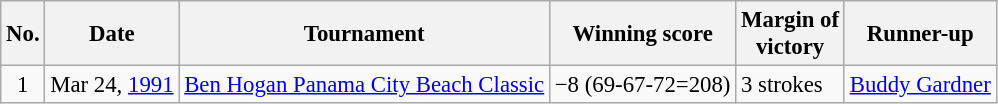<table class="wikitable" style="font-size:95%;">
<tr>
<th>No.</th>
<th>Date</th>
<th>Tournament</th>
<th>Winning score</th>
<th>Margin of<br>victory</th>
<th>Runner-up</th>
</tr>
<tr>
<td align=center>1</td>
<td align=right>Mar 24, <a href='#'>1991</a></td>
<td><a href='#'>Ben Hogan Panama City Beach Classic</a></td>
<td>−8 (69-67-72=208)</td>
<td>3 strokes</td>
<td> <a href='#'>Buddy Gardner</a></td>
</tr>
</table>
